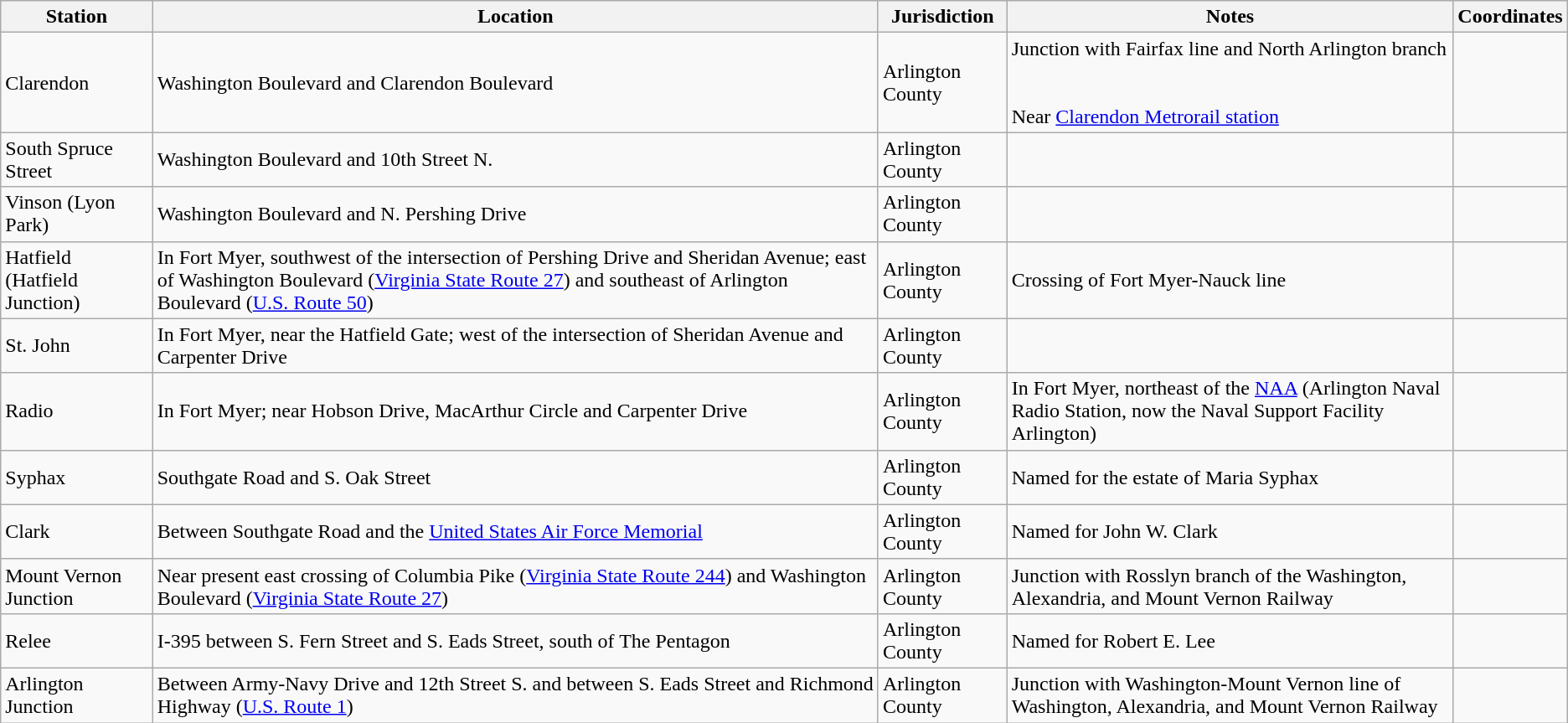<table class="wikitable">
<tr>
<th>Station</th>
<th>Location</th>
<th>Jurisdiction</th>
<th>Notes</th>
<th>Coordinates</th>
</tr>
<tr>
<td>Clarendon</td>
<td>Washington Boulevard and Clarendon Boulevard</td>
<td>Arlington County</td>
<td>Junction with Fairfax line and North Arlington branch<br><br><br>Near <a href='#'>Clarendon Metrorail station</a></td>
<td></td>
</tr>
<tr>
<td>South Spruce Street</td>
<td>Washington Boulevard and 10th Street N.</td>
<td>Arlington County</td>
<td></td>
<td></td>
</tr>
<tr>
<td>Vinson (Lyon Park)</td>
<td>Washington Boulevard and N. Pershing Drive</td>
<td>Arlington County</td>
<td></td>
<td></td>
</tr>
<tr>
<td>Hatfield (Hatfield Junction)</td>
<td>In Fort Myer, southwest of the intersection of Pershing Drive and Sheridan Avenue; east of Washington Boulevard (<a href='#'>Virginia State Route 27</a>) and southeast of Arlington Boulevard (<a href='#'>U.S. Route 50</a>)</td>
<td>Arlington County</td>
<td>Crossing of Fort Myer-Nauck line</td>
<td></td>
</tr>
<tr>
<td>St. John</td>
<td>In Fort Myer, near the Hatfield Gate; west of the intersection of Sheridan Avenue and Carpenter Drive</td>
<td>Arlington County</td>
<td></td>
<td></td>
</tr>
<tr>
<td>Radio</td>
<td>In Fort Myer; near Hobson Drive, MacArthur Circle and Carpenter Drive</td>
<td>Arlington County</td>
<td>In Fort Myer, northeast of the <a href='#'>NAA</a> (Arlington Naval Radio Station, now the Naval Support Facility Arlington)</td>
<td></td>
</tr>
<tr>
<td>Syphax</td>
<td>Southgate Road and S. Oak Street</td>
<td>Arlington County</td>
<td>Named for the estate of Maria Syphax</td>
<td></td>
</tr>
<tr>
<td>Clark</td>
<td>Between Southgate Road and the <a href='#'>United States Air Force Memorial</a></td>
<td>Arlington County</td>
<td>Named for John W. Clark</td>
<td></td>
</tr>
<tr>
<td>Mount Vernon Junction</td>
<td>Near present east crossing of Columbia Pike (<a href='#'>Virginia State Route 244</a>) and Washington Boulevard (<a href='#'>Virginia State Route 27</a>)</td>
<td>Arlington County</td>
<td>Junction with Rosslyn branch of the Washington, Alexandria, and Mount Vernon Railway</td>
<td></td>
</tr>
<tr>
<td>Relee</td>
<td>I-395 between S. Fern Street and S. Eads Street, south of The Pentagon</td>
<td>Arlington County</td>
<td>Named for Robert E. Lee</td>
<td></td>
</tr>
<tr>
<td>Arlington Junction</td>
<td>Between Army-Navy Drive and 12th Street S. and between S. Eads Street and Richmond Highway (<a href='#'>U.S. Route 1</a>)</td>
<td>Arlington County</td>
<td>Junction with Washington-Mount Vernon line of Washington, Alexandria, and Mount Vernon Railway</td>
<td></td>
</tr>
</table>
